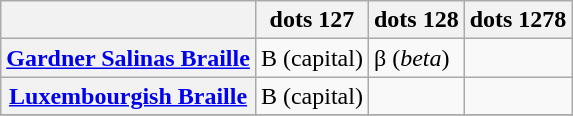<table class="wikitable">
<tr>
<th></th>
<th>dots 127</th>
<th>dots 128</th>
<th>dots 1278</th>
</tr>
<tr>
<th align=left><a href='#'>Gardner Salinas Braille</a></th>
<td>B (capital)</td>
<td>β (<em>beta</em>)</td>
<td></td>
</tr>
<tr>
<th align=left><a href='#'>Luxembourgish Braille</a></th>
<td>B (capital)</td>
<td></td>
<td></td>
</tr>
<tr>
</tr>
</table>
